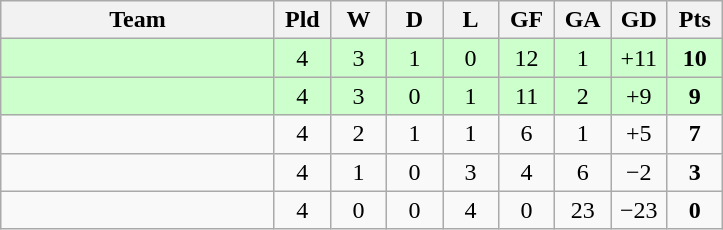<table class="wikitable" style="text-align:center;">
<tr>
<th width=175>Team</th>
<th width=30 abbr="Played">Pld</th>
<th width=30 abbr="Won">W</th>
<th width=30 abbr="Drawn">D</th>
<th width=30 abbr="Lost">L</th>
<th width=30 abbr="Goals for">GF</th>
<th width=30 abbr="Goals against">GA</th>
<th width=30 abbr="Goal difference">GD</th>
<th width=30 abbr="Points">Pts</th>
</tr>
<tr bgcolor=ccffcc>
<td align=left></td>
<td>4</td>
<td>3</td>
<td>1</td>
<td>0</td>
<td>12</td>
<td>1</td>
<td>+11</td>
<td><strong>10</strong></td>
</tr>
<tr bgcolor=ccffcc>
<td align=left></td>
<td>4</td>
<td>3</td>
<td>0</td>
<td>1</td>
<td>11</td>
<td>2</td>
<td>+9</td>
<td><strong>9</strong></td>
</tr>
<tr>
<td align=left></td>
<td>4</td>
<td>2</td>
<td>1</td>
<td>1</td>
<td>6</td>
<td>1</td>
<td>+5</td>
<td><strong>7</strong></td>
</tr>
<tr>
<td align=left></td>
<td>4</td>
<td>1</td>
<td>0</td>
<td>3</td>
<td>4</td>
<td>6</td>
<td>−2</td>
<td><strong>3</strong></td>
</tr>
<tr>
<td align=left></td>
<td>4</td>
<td>0</td>
<td>0</td>
<td>4</td>
<td>0</td>
<td>23</td>
<td>−23</td>
<td><strong>0</strong></td>
</tr>
</table>
